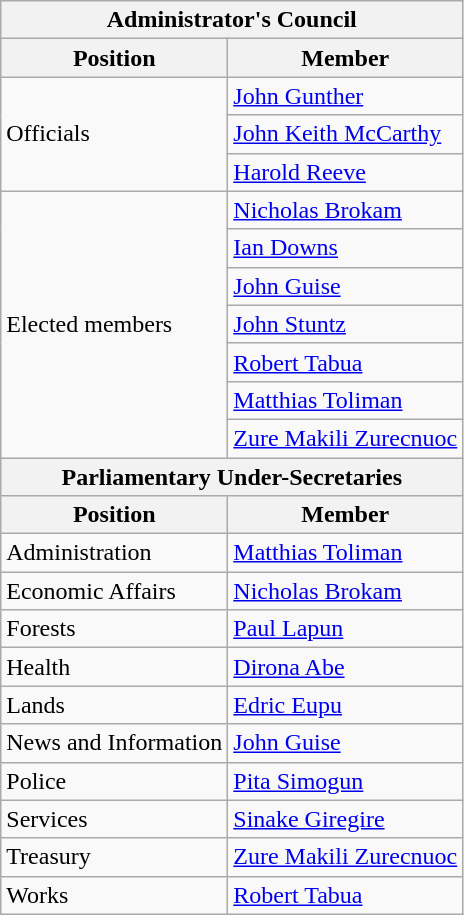<table class=wikitable>
<tr>
<th colspan=2>Administrator's Council</th>
</tr>
<tr>
<th>Position</th>
<th>Member</th>
</tr>
<tr>
<td rowspan=3>Officials</td>
<td><a href='#'>John Gunther</a></td>
</tr>
<tr>
<td><a href='#'>John Keith McCarthy</a></td>
</tr>
<tr>
<td><a href='#'>Harold Reeve</a></td>
</tr>
<tr>
<td rowspan=7>Elected members</td>
<td><a href='#'>Nicholas Brokam</a></td>
</tr>
<tr>
<td><a href='#'>Ian Downs</a></td>
</tr>
<tr>
<td><a href='#'>John Guise</a></td>
</tr>
<tr>
<td><a href='#'>John Stuntz</a></td>
</tr>
<tr>
<td><a href='#'>Robert Tabua</a></td>
</tr>
<tr>
<td><a href='#'>Matthias Toliman</a></td>
</tr>
<tr>
<td><a href='#'>Zure Makili Zurecnuoc</a></td>
</tr>
<tr>
<th colspan=2>Parliamentary Under-Secretaries</th>
</tr>
<tr>
<th>Position</th>
<th>Member</th>
</tr>
<tr>
<td>Administration</td>
<td><a href='#'>Matthias Toliman</a></td>
</tr>
<tr>
<td>Economic Affairs</td>
<td><a href='#'>Nicholas Brokam</a></td>
</tr>
<tr>
<td>Forests</td>
<td><a href='#'>Paul Lapun</a></td>
</tr>
<tr>
<td>Health</td>
<td><a href='#'>Dirona Abe</a></td>
</tr>
<tr>
<td>Lands</td>
<td><a href='#'>Edric Eupu</a></td>
</tr>
<tr>
<td>News and Information</td>
<td><a href='#'>John Guise</a></td>
</tr>
<tr>
<td>Police</td>
<td><a href='#'>Pita Simogun</a></td>
</tr>
<tr>
<td>Services</td>
<td><a href='#'>Sinake Giregire</a></td>
</tr>
<tr>
<td>Treasury</td>
<td><a href='#'>Zure Makili Zurecnuoc</a></td>
</tr>
<tr>
<td>Works</td>
<td><a href='#'>Robert Tabua</a></td>
</tr>
</table>
